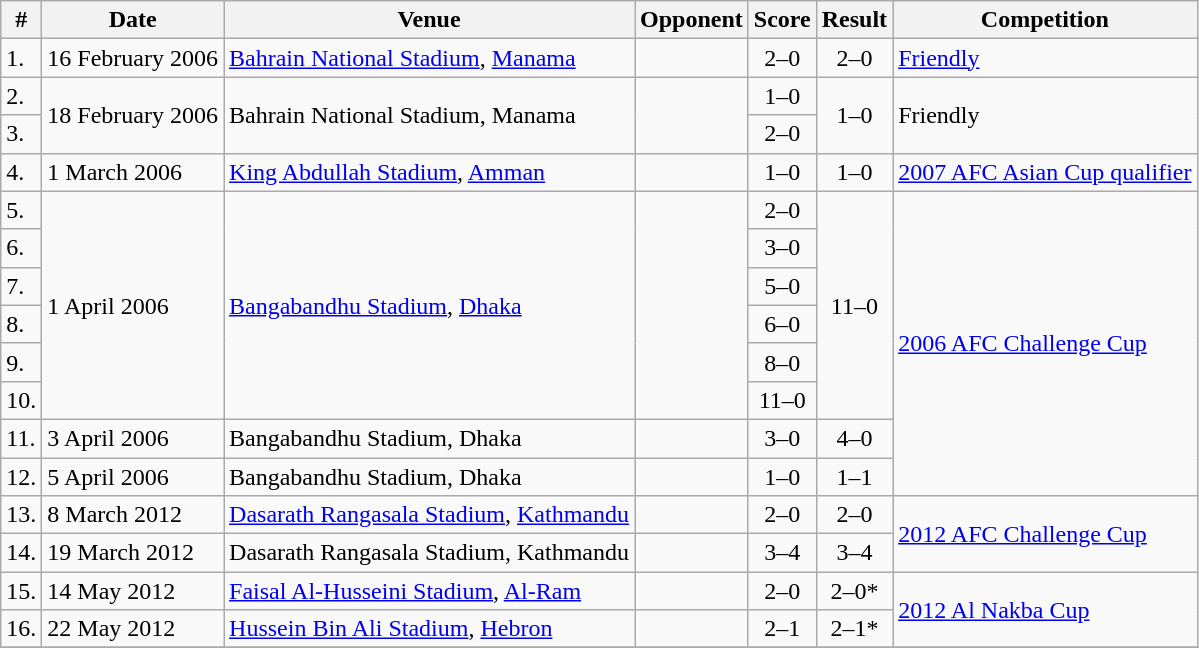<table class="wikitable sortable">
<tr>
<th>#</th>
<th>Date</th>
<th>Venue</th>
<th>Opponent</th>
<th>Score</th>
<th>Result</th>
<th>Competition</th>
</tr>
<tr>
<td>1.</td>
<td>16 February 2006</td>
<td><a href='#'>Bahrain National Stadium</a>, <a href='#'>Manama</a></td>
<td></td>
<td style="text-align:center;">2–0</td>
<td style="text-align:center;">2–0</td>
<td><a href='#'>Friendly</a></td>
</tr>
<tr>
<td>2.</td>
<td rowspan=2>18 February 2006</td>
<td rowspan=2>Bahrain National Stadium, Manama</td>
<td rowspan=2></td>
<td style="text-align:center;">1–0</td>
<td rowspan=2 style="text-align:center;">1–0</td>
<td rowspan=2>Friendly</td>
</tr>
<tr>
<td>3.</td>
<td style="text-align:center;">2–0</td>
</tr>
<tr>
<td>4.</td>
<td>1 March 2006</td>
<td><a href='#'>King Abdullah Stadium</a>, <a href='#'>Amman</a></td>
<td></td>
<td style="text-align:center;">1–0</td>
<td style="text-align:center;">1–0</td>
<td><a href='#'>2007 AFC Asian Cup qualifier</a></td>
</tr>
<tr>
<td>5.</td>
<td rowspan=6>1 April 2006</td>
<td rowspan=6><a href='#'>Bangabandhu Stadium</a>, <a href='#'>Dhaka</a></td>
<td rowspan=6></td>
<td style="text-align:center;">2–0</td>
<td rowspan=6 style="text-align:center;">11–0</td>
<td rowspan=8><a href='#'>2006 AFC Challenge Cup</a></td>
</tr>
<tr>
<td>6.</td>
<td style="text-align:center;">3–0</td>
</tr>
<tr>
<td>7.</td>
<td style="text-align:center;">5–0</td>
</tr>
<tr>
<td>8.</td>
<td style="text-align:center;">6–0</td>
</tr>
<tr>
<td>9.</td>
<td style="text-align:center;">8–0</td>
</tr>
<tr>
<td>10.</td>
<td style="text-align:center;">11–0</td>
</tr>
<tr>
<td>11.</td>
<td>3 April 2006</td>
<td>Bangabandhu Stadium, Dhaka</td>
<td></td>
<td style="text-align:center;">3–0</td>
<td style="text-align:center;">4–0</td>
</tr>
<tr>
<td>12.</td>
<td>5 April 2006</td>
<td>Bangabandhu Stadium, Dhaka</td>
<td></td>
<td style="text-align:center;">1–0</td>
<td style="text-align:center;">1–1</td>
</tr>
<tr>
<td>13.</td>
<td>8 March 2012</td>
<td><a href='#'>Dasarath Rangasala Stadium</a>, <a href='#'>Kathmandu</a></td>
<td></td>
<td style="text-align:center;">2–0</td>
<td style="text-align:center;">2–0</td>
<td rowspan=2><a href='#'>2012 AFC Challenge Cup</a></td>
</tr>
<tr>
<td>14.</td>
<td>19 March 2012</td>
<td>Dasarath Rangasala Stadium, Kathmandu</td>
<td></td>
<td style="text-align:center;">3–4</td>
<td style="text-align:center;">3–4</td>
</tr>
<tr>
<td>15.</td>
<td>14 May 2012</td>
<td><a href='#'>Faisal Al-Husseini Stadium</a>, <a href='#'>Al-Ram</a></td>
<td></td>
<td style="text-align:center;">2–0</td>
<td style="text-align:center;">2–0*</td>
<td rowspan=2><a href='#'>2012 Al Nakba Cup</a></td>
</tr>
<tr>
<td>16.</td>
<td>22 May 2012</td>
<td><a href='#'>Hussein Bin Ali Stadium</a>, <a href='#'>Hebron</a></td>
<td></td>
<td style="text-align:center;">2–1</td>
<td style="text-align:center;">2–1*</td>
</tr>
<tr>
</tr>
</table>
